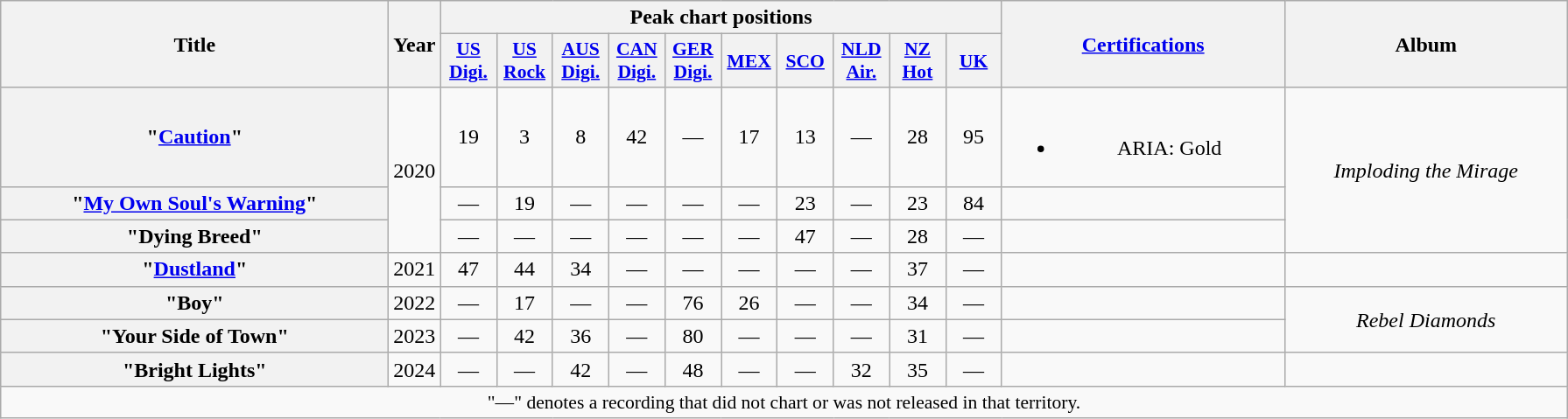<table class="wikitable plainrowheaders" style="text-align:center;">
<tr>
<th scope="col" rowspan="2" style="width:18em;">Title</th>
<th scope="col" rowspan="2" style="width:1em;">Year</th>
<th scope="col" colspan="10">Peak chart positions</th>
<th scope="col" rowspan="2" style="width:13em;"><a href='#'>Certifications</a></th>
<th scope="col" rowspan="2" style="width:13em;">Album</th>
</tr>
<tr>
<th scope="col" style="width:2.5em;font-size:90%;"><a href='#'>US<br>Digi.</a><br></th>
<th scope="col" style="width:2.5em;font-size:90%;"><a href='#'>US<br>Rock</a><br></th>
<th scope="col" style="width:2.5em;font-size:90%;"><a href='#'>AUS<br>Digi.</a><br></th>
<th scope="col" style="width:2.5em;font-size:90%;"><a href='#'>CAN<br>Digi.</a><br></th>
<th scope="col" style="width:2.5em;font-size:90%;"><a href='#'>GER<br>Digi.</a><br></th>
<th scope="col" style="width:2.5em;font-size:90%;"><a href='#'>MEX</a><br></th>
<th scope="col" style="width:2.5em;font-size:90%;"><a href='#'>SCO</a><br></th>
<th scope="col" style="width:2.5em;font-size:90%;"><a href='#'>NLD<br>Air.</a><br></th>
<th scope="col" style="width:2.5em;font-size:90%;"><a href='#'>NZ<br>Hot</a><br></th>
<th scope="col" style="width:2.5em;font-size:90%;"><a href='#'>UK</a><br></th>
</tr>
<tr>
<th scope="row">"<a href='#'>Caution</a>"</th>
<td rowspan="3">2020</td>
<td>19</td>
<td>3</td>
<td>8</td>
<td>42</td>
<td>—</td>
<td>17</td>
<td>13</td>
<td>—</td>
<td>28</td>
<td>95</td>
<td><br><ul><li>ARIA: Gold</li></ul></td>
<td rowspan="3"><em>Imploding the Mirage</em></td>
</tr>
<tr>
<th scope="row">"<a href='#'>My Own Soul's Warning</a>"</th>
<td>—</td>
<td>19</td>
<td>—</td>
<td>—</td>
<td>—</td>
<td>—</td>
<td>23</td>
<td>—</td>
<td>23</td>
<td>84</td>
<td></td>
</tr>
<tr>
<th scope="row">"Dying Breed"</th>
<td>—</td>
<td>—</td>
<td>—</td>
<td>—</td>
<td>—</td>
<td>—</td>
<td>47</td>
<td>—</td>
<td>28</td>
<td>—</td>
<td></td>
</tr>
<tr>
<th scope="row">"<a href='#'>Dustland</a>"<br></th>
<td>2021</td>
<td>47</td>
<td>44</td>
<td>34</td>
<td>—</td>
<td>—</td>
<td>—</td>
<td>—</td>
<td>—</td>
<td>37</td>
<td>—</td>
<td></td>
<td></td>
</tr>
<tr>
<th scope="row">"Boy"</th>
<td>2022</td>
<td>—</td>
<td>17</td>
<td>—</td>
<td>—</td>
<td>76</td>
<td>26</td>
<td>—</td>
<td>—</td>
<td>34</td>
<td>—</td>
<td></td>
<td rowspan="2"><em>Rebel Diamonds</em></td>
</tr>
<tr>
<th scope="row">"Your Side of Town"</th>
<td>2023</td>
<td>—</td>
<td>42</td>
<td>36</td>
<td>—</td>
<td>80</td>
<td>—</td>
<td>—</td>
<td>—</td>
<td>31</td>
<td>—</td>
<td></td>
</tr>
<tr>
<th scope="row">"Bright Lights"</th>
<td>2024</td>
<td>—</td>
<td>—</td>
<td>42</td>
<td>—</td>
<td>48</td>
<td>—</td>
<td>—</td>
<td>32</td>
<td>35</td>
<td>—</td>
<td></td>
<td></td>
</tr>
<tr>
<td colspan="16" style="font-size:90%">"—" denotes a recording that did not chart or was not released in that territory.</td>
</tr>
</table>
